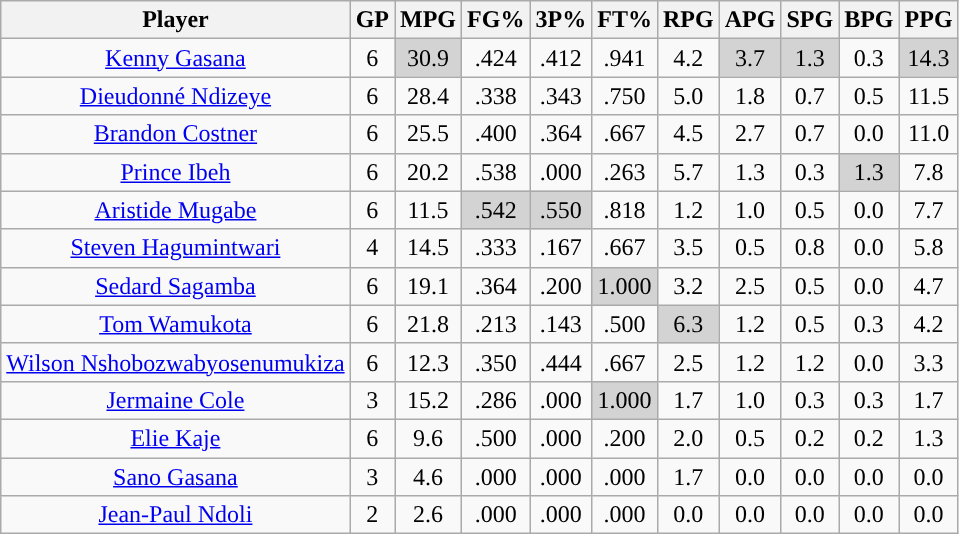<table class="wikitable sortable" style="text-align:center;">
<tr>
<th>Player</th>
<th>GP</th>
<th>MPG</th>
<th>FG%</th>
<th>3P%</th>
<th>FT%</th>
<th>RPG</th>
<th>APG</th>
<th>SPG</th>
<th>BPG</th>
<th>PPG</th>
</tr>
<tr>
<td><a href='#'>Kenny Gasana</a></td>
<td>6</td>
<td style="background:#D3D3D3;">30.9</td>
<td>.424</td>
<td>.412</td>
<td>.941</td>
<td>4.2</td>
<td style="background:#D3D3D3;">3.7</td>
<td style="background:#D3D3D3;">1.3</td>
<td>0.3</td>
<td style="background:#D3D3D3;">14.3</td>
</tr>
<tr>
<td><a href='#'>Dieudonné Ndizeye</a></td>
<td>6</td>
<td>28.4</td>
<td>.338</td>
<td>.343</td>
<td>.750</td>
<td>5.0</td>
<td>1.8</td>
<td>0.7</td>
<td>0.5</td>
<td>11.5</td>
</tr>
<tr>
<td><a href='#'>Brandon Costner</a></td>
<td>6</td>
<td>25.5</td>
<td>.400</td>
<td>.364</td>
<td>.667</td>
<td>4.5</td>
<td>2.7</td>
<td>0.7</td>
<td>0.0</td>
<td>11.0</td>
</tr>
<tr>
<td><a href='#'>Prince Ibeh</a></td>
<td>6</td>
<td>20.2</td>
<td>.538</td>
<td>.000</td>
<td>.263</td>
<td>5.7</td>
<td>1.3</td>
<td>0.3</td>
<td style="background:#D3D3D3;">1.3</td>
<td>7.8</td>
</tr>
<tr>
<td><a href='#'>Aristide Mugabe</a></td>
<td>6</td>
<td>11.5</td>
<td style="background:#D3D3D3;">.542</td>
<td style="background:#D3D3D3;">.550</td>
<td>.818</td>
<td>1.2</td>
<td>1.0</td>
<td>0.5</td>
<td>0.0</td>
<td>7.7</td>
</tr>
<tr>
<td><a href='#'>Steven Hagumintwari</a></td>
<td>4</td>
<td>14.5</td>
<td>.333</td>
<td>.167</td>
<td>.667</td>
<td>3.5</td>
<td>0.5</td>
<td>0.8</td>
<td>0.0</td>
<td>5.8</td>
</tr>
<tr>
<td><a href='#'>Sedard Sagamba</a></td>
<td>6</td>
<td>19.1</td>
<td>.364</td>
<td>.200</td>
<td style="background:#D3D3D3;">1.000</td>
<td>3.2</td>
<td>2.5</td>
<td>0.5</td>
<td>0.0</td>
<td>4.7</td>
</tr>
<tr>
<td><a href='#'>Tom Wamukota</a></td>
<td>6</td>
<td>21.8</td>
<td>.213</td>
<td>.143</td>
<td>.500</td>
<td style="background:#D3D3D3;">6.3</td>
<td>1.2</td>
<td>0.5</td>
<td>0.3</td>
<td>4.2</td>
</tr>
<tr>
<td><a href='#'>Wilson Nshobozwabyosenumukiza</a></td>
<td>6</td>
<td>12.3</td>
<td>.350</td>
<td>.444</td>
<td>.667</td>
<td>2.5</td>
<td>1.2</td>
<td>1.2</td>
<td>0.0</td>
<td>3.3</td>
</tr>
<tr>
<td><a href='#'>Jermaine Cole</a></td>
<td>3</td>
<td>15.2</td>
<td>.286</td>
<td>.000</td>
<td style="background:#D3D3D3;">1.000</td>
<td>1.7</td>
<td>1.0</td>
<td>0.3</td>
<td>0.3</td>
<td>1.7</td>
</tr>
<tr>
<td><a href='#'>Elie Kaje</a></td>
<td>6</td>
<td>9.6</td>
<td>.500</td>
<td>.000</td>
<td>.200</td>
<td>2.0</td>
<td>0.5</td>
<td>0.2</td>
<td>0.2</td>
<td>1.3</td>
</tr>
<tr>
<td><a href='#'>Sano Gasana</a></td>
<td>3</td>
<td>4.6</td>
<td>.000</td>
<td>.000</td>
<td>.000</td>
<td>1.7</td>
<td>0.0</td>
<td>0.0</td>
<td>0.0</td>
<td>0.0</td>
</tr>
<tr>
<td><a href='#'>Jean-Paul Ndoli</a></td>
<td>2</td>
<td>2.6</td>
<td>.000</td>
<td>.000</td>
<td>.000</td>
<td>0.0</td>
<td>0.0</td>
<td>0.0</td>
<td>0.0</td>
<td>0.0</td>
</tr>
</table>
